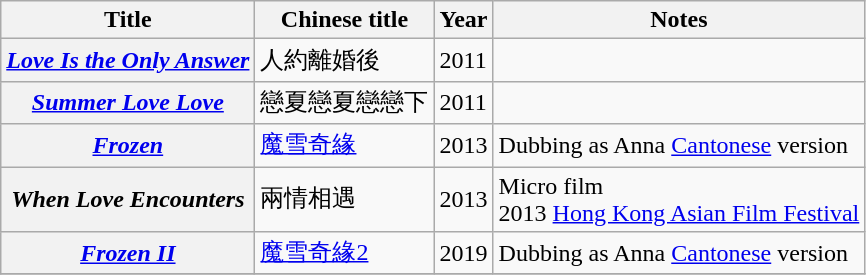<table class="wikitable plainrowheaders sortable">
<tr>
<th scope="col">Title</th>
<th scope="col">Chinese title</th>
<th scope="col">Year</th>
<th scope="col" class="unsortable">Notes</th>
</tr>
<tr>
<th scope="row"><em><a href='#'>Love Is the Only Answer</a></em></th>
<td>人約離婚後</td>
<td>2011</td>
<td></td>
</tr>
<tr>
<th scope="row"><em><a href='#'>Summer Love Love</a></em></th>
<td>戀夏戀夏戀戀下</td>
<td>2011</td>
<td></td>
</tr>
<tr>
<th scope="row"><em><a href='#'>Frozen</a></em></th>
<td><a href='#'>魔雪奇緣</a></td>
<td>2013</td>
<td>Dubbing as Anna <a href='#'>Cantonese</a> version</td>
</tr>
<tr>
<th scope="row"><em>When Love Encounters</em></th>
<td>兩情相遇</td>
<td>2013</td>
<td>Micro film<br>2013 <a href='#'>Hong Kong Asian Film Festival</a></td>
</tr>
<tr>
<th scope="row"><em><a href='#'>Frozen II</a></em></th>
<td><a href='#'>魔雪奇緣2</a></td>
<td>2019</td>
<td>Dubbing as Anna <a href='#'>Cantonese</a> version</td>
</tr>
<tr>
</tr>
</table>
